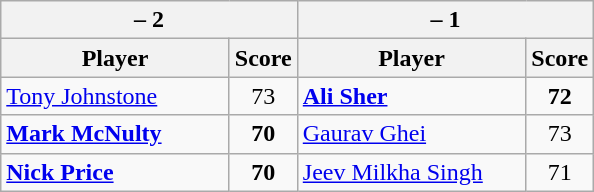<table class=wikitable>
<tr>
<th colspan=2> – 2</th>
<th colspan=2> – 1</th>
</tr>
<tr>
<th width=145>Player</th>
<th>Score</th>
<th width=145>Player</th>
<th>Score</th>
</tr>
<tr>
<td><a href='#'>Tony Johnstone</a></td>
<td align=center>73</td>
<td><strong><a href='#'>Ali Sher</a></strong></td>
<td align=center><strong>72</strong></td>
</tr>
<tr>
<td><strong><a href='#'>Mark McNulty</a></strong></td>
<td align=center><strong>70</strong></td>
<td><a href='#'>Gaurav Ghei</a></td>
<td align=center>73</td>
</tr>
<tr>
<td><strong><a href='#'>Nick Price</a></strong></td>
<td align=center><strong>70</strong></td>
<td><a href='#'>Jeev Milkha Singh</a></td>
<td align=center>71</td>
</tr>
</table>
